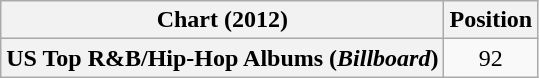<table class="wikitable plainrowheaders" style="text-align:center">
<tr>
<th scope="col">Chart (2012)</th>
<th scope="col">Position</th>
</tr>
<tr>
<th scope="row">US Top R&B/Hip-Hop Albums (<em>Billboard</em>)</th>
<td>92</td>
</tr>
</table>
